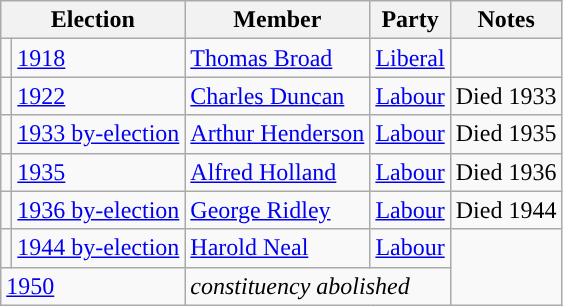<table class="wikitable">
<tr>
<th colspan="2">Election</th>
<th>Member</th>
<th>Party</th>
<th>Notes</th>
</tr>
<tr>
<td style="color:inherit;background-color: "></td>
<td><a href='#'>1918</a></td>
<td><a href='#'>Thomas Broad</a></td>
<td><a href='#'>Liberal</a></td>
</tr>
<tr>
<td style="color:inherit;background-color: "></td>
<td><a href='#'>1922</a></td>
<td><a href='#'>Charles Duncan</a></td>
<td><a href='#'>Labour</a></td>
<td>Died 1933</td>
</tr>
<tr>
<td style="color:inherit;background-color: "></td>
<td><a href='#'>1933 by-election</a></td>
<td><a href='#'>Arthur Henderson</a></td>
<td><a href='#'>Labour</a></td>
<td>Died 1935</td>
</tr>
<tr>
<td style="color:inherit;background-color: "></td>
<td><a href='#'>1935</a></td>
<td><a href='#'>Alfred Holland</a></td>
<td><a href='#'>Labour</a></td>
<td>Died 1936</td>
</tr>
<tr>
<td style="color:inherit;background-color: "></td>
<td><a href='#'>1936 by-election</a></td>
<td><a href='#'>George Ridley</a></td>
<td><a href='#'>Labour</a></td>
<td>Died 1944</td>
</tr>
<tr>
<td style="color:inherit;background-color: "></td>
<td><a href='#'>1944 by-election</a></td>
<td><a href='#'>Harold Neal</a></td>
<td><a href='#'>Labour</a></td>
</tr>
<tr>
<td colspan="2" align="left"><a href='#'>1950</a></td>
<td colspan="2"><em>constituency abolished</em></td>
</tr>
</table>
